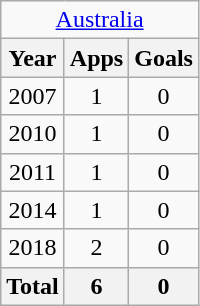<table class="wikitable" style="text-align:center">
<tr>
<td colspan=3><a href='#'>Australia</a></td>
</tr>
<tr>
<th>Year</th>
<th>Apps</th>
<th>Goals</th>
</tr>
<tr>
<td>2007</td>
<td>1</td>
<td>0</td>
</tr>
<tr>
<td>2010</td>
<td>1</td>
<td>0</td>
</tr>
<tr>
<td>2011</td>
<td>1</td>
<td>0</td>
</tr>
<tr>
<td>2014</td>
<td>1</td>
<td>0</td>
</tr>
<tr>
<td>2018</td>
<td>2</td>
<td>0</td>
</tr>
<tr>
<th>Total</th>
<th>6</th>
<th>0</th>
</tr>
</table>
